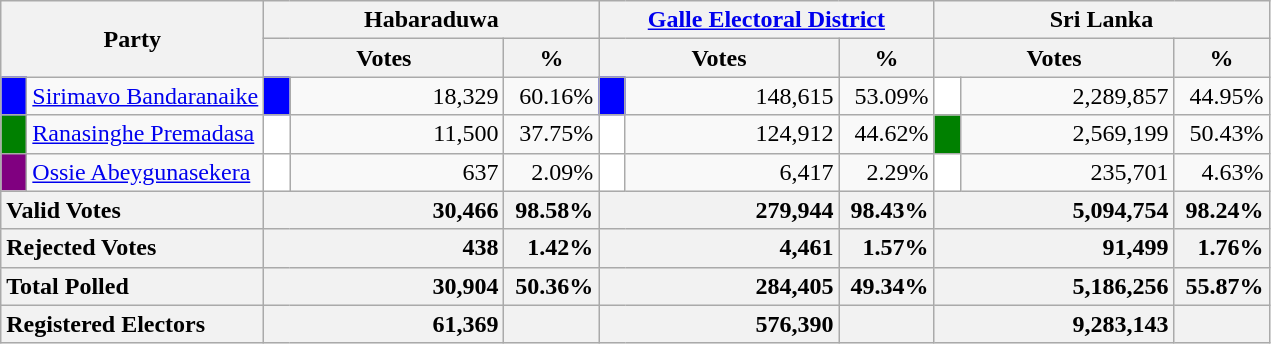<table class="wikitable">
<tr>
<th colspan="2" width="144px"rowspan="2">Party</th>
<th colspan="3" width="216px">Habaraduwa</th>
<th colspan="3" width="216px"><a href='#'>Galle Electoral District</a></th>
<th colspan="3" width="216px">Sri Lanka</th>
</tr>
<tr>
<th colspan="2" width="144px">Votes</th>
<th>%</th>
<th colspan="2" width="144px">Votes</th>
<th>%</th>
<th colspan="2" width="144px">Votes</th>
<th>%</th>
</tr>
<tr>
<td style="background-color:blue;" width="10px"></td>
<td style="text-align:left;"><a href='#'>Sirimavo Bandaranaike</a></td>
<td style="background-color:blue;" width="10px"></td>
<td style="text-align:right;">18,329</td>
<td style="text-align:right;">60.16%</td>
<td style="background-color:blue;" width="10px"></td>
<td style="text-align:right;">148,615</td>
<td style="text-align:right;">53.09%</td>
<td style="background-color:white;" width="10px"></td>
<td style="text-align:right;">2,289,857</td>
<td style="text-align:right;">44.95%</td>
</tr>
<tr>
<td style="background-color:green;" width="10px"></td>
<td style="text-align:left;"><a href='#'>Ranasinghe Premadasa</a></td>
<td style="background-color:white;" width="10px"></td>
<td style="text-align:right;">11,500</td>
<td style="text-align:right;">37.75%</td>
<td style="background-color:white;" width="10px"></td>
<td style="text-align:right;">124,912</td>
<td style="text-align:right;">44.62%</td>
<td style="background-color:green;" width="10px"></td>
<td style="text-align:right;">2,569,199</td>
<td style="text-align:right;">50.43%</td>
</tr>
<tr>
<td style="background-color:purple;" width="10px"></td>
<td style="text-align:left;"><a href='#'>Ossie Abeygunasekera</a></td>
<td style="background-color:white;" width="10px"></td>
<td style="text-align:right;">637</td>
<td style="text-align:right;">2.09%</td>
<td style="background-color:white;" width="10px"></td>
<td style="text-align:right;">6,417</td>
<td style="text-align:right;">2.29%</td>
<td style="background-color:white;" width="10px"></td>
<td style="text-align:right;">235,701</td>
<td style="text-align:right;">4.63%</td>
</tr>
<tr>
<th colspan="2" width="144px"style="text-align:left;">Valid Votes</th>
<th style="text-align:right;"colspan="2" width="144px">30,466</th>
<th style="text-align:right;">98.58%</th>
<th style="text-align:right;"colspan="2" width="144px">279,944</th>
<th style="text-align:right;">98.43%</th>
<th style="text-align:right;"colspan="2" width="144px">5,094,754</th>
<th style="text-align:right;">98.24%</th>
</tr>
<tr>
<th colspan="2" width="144px"style="text-align:left;">Rejected Votes</th>
<th style="text-align:right;"colspan="2" width="144px">438</th>
<th style="text-align:right;">1.42%</th>
<th style="text-align:right;"colspan="2" width="144px">4,461</th>
<th style="text-align:right;">1.57%</th>
<th style="text-align:right;"colspan="2" width="144px">91,499</th>
<th style="text-align:right;">1.76%</th>
</tr>
<tr>
<th colspan="2" width="144px"style="text-align:left;">Total Polled</th>
<th style="text-align:right;"colspan="2" width="144px">30,904</th>
<th style="text-align:right;">50.36%</th>
<th style="text-align:right;"colspan="2" width="144px">284,405</th>
<th style="text-align:right;">49.34%</th>
<th style="text-align:right;"colspan="2" width="144px">5,186,256</th>
<th style="text-align:right;">55.87%</th>
</tr>
<tr>
<th colspan="2" width="144px"style="text-align:left;">Registered Electors</th>
<th style="text-align:right;"colspan="2" width="144px">61,369</th>
<th></th>
<th style="text-align:right;"colspan="2" width="144px">576,390</th>
<th></th>
<th style="text-align:right;"colspan="2" width="144px">9,283,143</th>
<th></th>
</tr>
</table>
